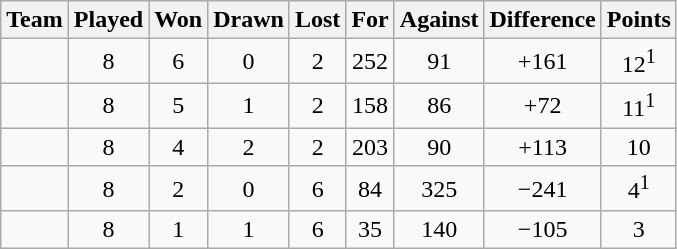<table class="wikitable" style="text-align:center">
<tr>
<th>Team</th>
<th>Played</th>
<th>Won</th>
<th>Drawn</th>
<th>Lost</th>
<th>For</th>
<th>Against</th>
<th>Difference</th>
<th>Points</th>
</tr>
<tr>
<td align=left></td>
<td>8</td>
<td>6</td>
<td>0</td>
<td>2</td>
<td>252</td>
<td>91</td>
<td>+161</td>
<td>12<sup>1</sup></td>
</tr>
<tr>
<td align=left></td>
<td>8</td>
<td>5</td>
<td>1</td>
<td>2</td>
<td>158</td>
<td>86</td>
<td>+72</td>
<td>11<sup>1</sup></td>
</tr>
<tr>
<td align=left></td>
<td>8</td>
<td>4</td>
<td>2</td>
<td>2</td>
<td>203</td>
<td>90</td>
<td>+113</td>
<td>10</td>
</tr>
<tr>
<td align=left></td>
<td>8</td>
<td>2</td>
<td>0</td>
<td>6</td>
<td>84</td>
<td>325</td>
<td>−241</td>
<td>4<sup>1</sup></td>
</tr>
<tr>
<td align=left></td>
<td>8</td>
<td>1</td>
<td>1</td>
<td>6</td>
<td>35</td>
<td>140</td>
<td>−105</td>
<td>3</td>
</tr>
</table>
